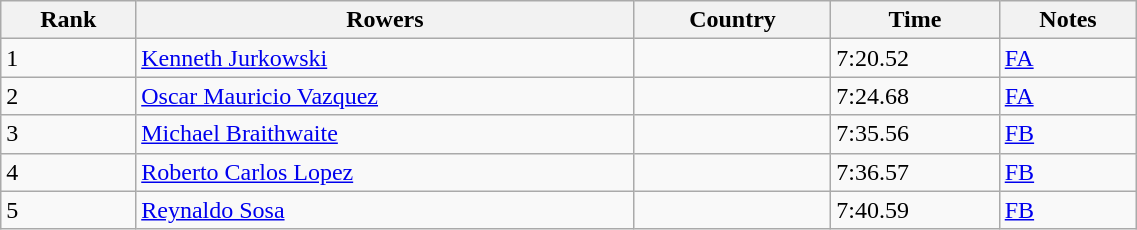<table class="wikitable" width=60%>
<tr>
<th>Rank</th>
<th>Rowers</th>
<th>Country</th>
<th>Time</th>
<th>Notes</th>
</tr>
<tr>
<td>1</td>
<td><a href='#'>Kenneth Jurkowski</a></td>
<td></td>
<td>7:20.52</td>
<td><a href='#'>FA</a></td>
</tr>
<tr>
<td>2</td>
<td><a href='#'>Oscar Mauricio Vazquez</a></td>
<td></td>
<td>7:24.68</td>
<td><a href='#'>FA</a></td>
</tr>
<tr>
<td>3</td>
<td><a href='#'>Michael Braithwaite</a></td>
<td></td>
<td>7:35.56</td>
<td><a href='#'>FB</a></td>
</tr>
<tr>
<td>4</td>
<td><a href='#'>Roberto Carlos Lopez</a></td>
<td></td>
<td>7:36.57</td>
<td><a href='#'>FB</a></td>
</tr>
<tr>
<td>5</td>
<td><a href='#'>Reynaldo Sosa</a></td>
<td></td>
<td>7:40.59</td>
<td><a href='#'>FB</a></td>
</tr>
</table>
